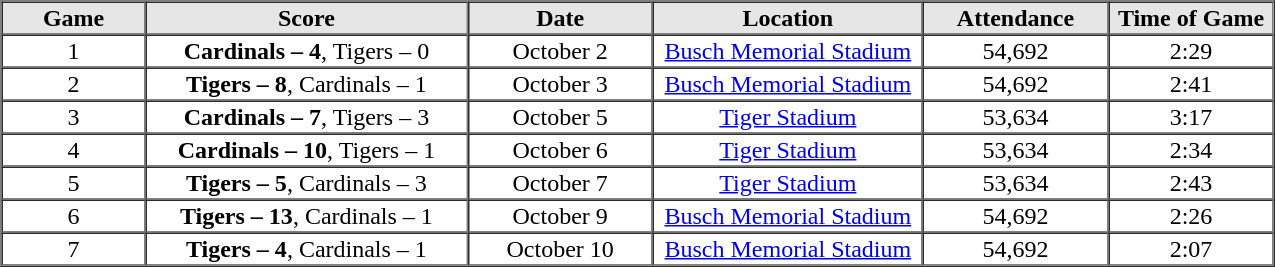<table border=1 cellspacing=0 width=850 style="margin-left:3em;">
<tr style="text-align:center; background-color:#e6e6e6;">
<th width=65>Game</th>
<th width=150>Score</th>
<th width=85>Date</th>
<th width=125>Location</th>
<th width=85>Attendance</th>
<th width=75>Time of Game</th>
</tr>
<tr style="text-align:center;">
<td>1</td>
<td><strong>Cardinals – 4</strong>, Tigers – 0</td>
<td>October 2</td>
<td><a href='#'>Busch Memorial Stadium</a></td>
<td>54,692</td>
<td>2:29</td>
</tr>
<tr style="text-align:center;">
<td>2</td>
<td><strong>Tigers – 8</strong>, Cardinals – 1</td>
<td>October 3</td>
<td><a href='#'>Busch Memorial Stadium</a></td>
<td>54,692</td>
<td>2:41</td>
</tr>
<tr style="text-align:center;">
<td>3</td>
<td><strong>Cardinals – 7</strong>, Tigers – 3</td>
<td>October 5</td>
<td><a href='#'>Tiger Stadium</a></td>
<td>53,634</td>
<td>3:17</td>
</tr>
<tr style="text-align:center;">
<td>4</td>
<td><strong>Cardinals – 10</strong>, Tigers – 1</td>
<td>October 6</td>
<td><a href='#'>Tiger Stadium</a></td>
<td>53,634</td>
<td>2:34</td>
</tr>
<tr style="text-align:center;">
<td>5</td>
<td><strong>Tigers – 5</strong>, Cardinals – 3</td>
<td>October 7</td>
<td><a href='#'>Tiger Stadium</a></td>
<td>53,634</td>
<td>2:43</td>
</tr>
<tr style="text-align:center;">
<td>6</td>
<td><strong>Tigers – 13</strong>, Cardinals – 1</td>
<td>October 9</td>
<td><a href='#'>Busch Memorial Stadium</a></td>
<td>54,692</td>
<td>2:26</td>
</tr>
<tr style="text-align:center;">
<td>7</td>
<td><strong>Tigers – 4</strong>, Cardinals – 1</td>
<td>October 10</td>
<td><a href='#'>Busch Memorial Stadium</a></td>
<td>54,692</td>
<td>2:07</td>
</tr>
<tr>
</tr>
</table>
